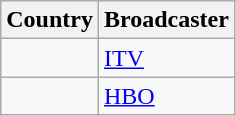<table class="wikitable">
<tr>
<th align=center>Country</th>
<th align=center>Broadcaster</th>
</tr>
<tr>
<td></td>
<td><a href='#'>ITV</a></td>
</tr>
<tr>
<td></td>
<td><a href='#'>HBO</a></td>
</tr>
</table>
